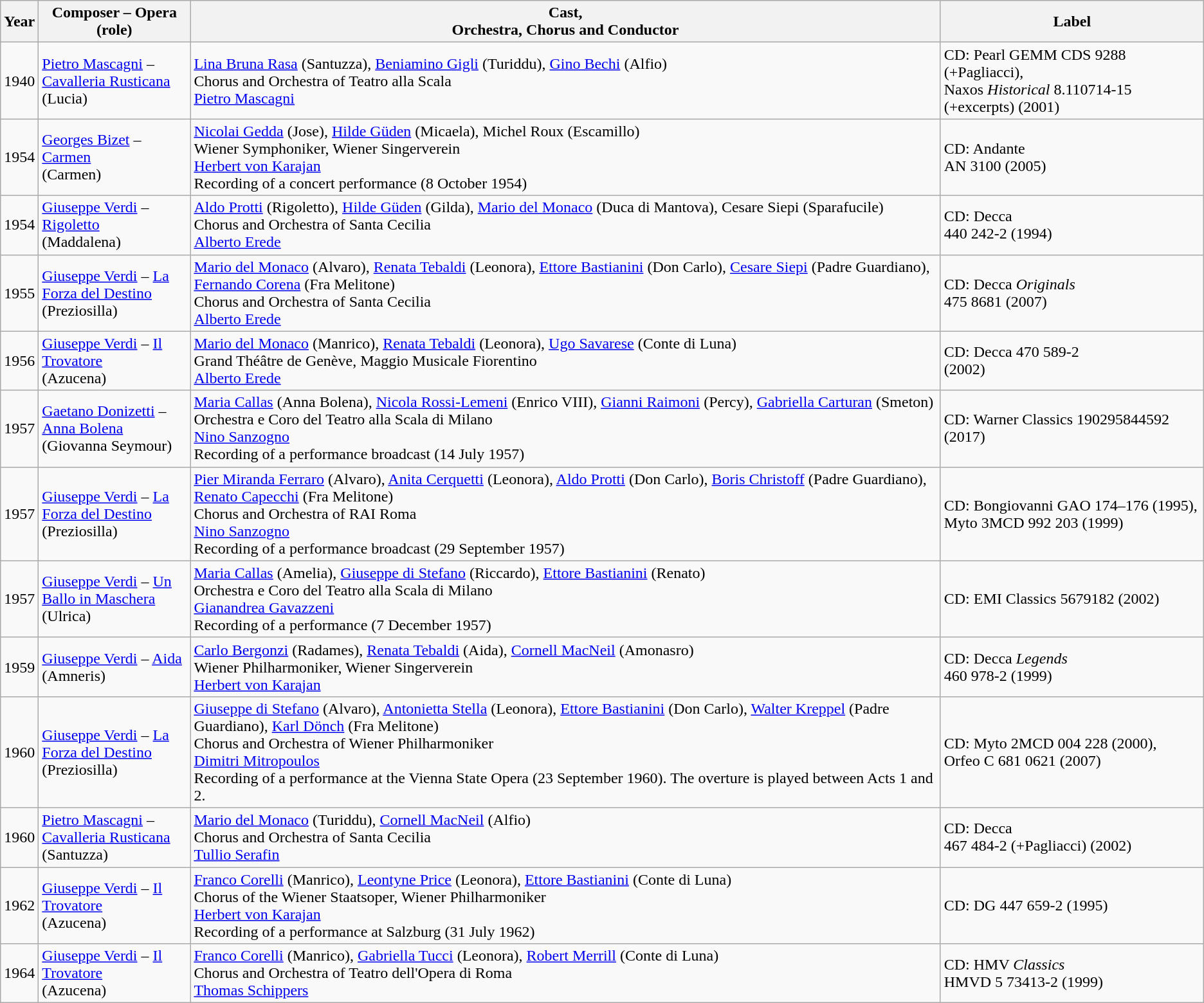<table class="wikitable">
<tr>
<th>Year</th>
<th style="width:150px;">Composer – Opera<br> (role)</th>
<th>Cast,<br> Orchestra, Chorus and Conductor</th>
<th>Label</th>
</tr>
<tr>
<td>1940</td>
<td><a href='#'>Pietro Mascagni</a> – <a href='#'>Cavalleria Rusticana</a> <br>(Lucia)</td>
<td><a href='#'>Lina Bruna Rasa</a> (Santuzza), <a href='#'>Beniamino Gigli</a> (Turiddu), <a href='#'>Gino Bechi</a> (Alfio) <br> Chorus and Orchestra of Teatro alla Scala<br> <a href='#'>Pietro Mascagni</a></td>
<td>CD: Pearl GEMM CDS 9288 (+Pagliacci),<br> Naxos <em>Historical</em> 8.110714-15 (+excerpts) (2001)</td>
</tr>
<tr>
<td>1954</td>
<td><a href='#'>Georges Bizet</a> – <a href='#'>Carmen</a><br>(Carmen)</td>
<td><a href='#'>Nicolai Gedda</a> (Jose), <a href='#'>Hilde Güden</a> (Micaela), Michel Roux (Escamillo)<br> Wiener Symphoniker, Wiener Singerverein<br> <a href='#'>Herbert von Karajan</a><br>Recording of a concert performance (8 October 1954)</td>
<td>CD: Andante<br> AN 3100 (2005)</td>
</tr>
<tr>
<td>1954</td>
<td><a href='#'>Giuseppe Verdi</a> – <a href='#'>Rigoletto</a><br>(Maddalena)</td>
<td><a href='#'>Aldo Protti</a> (Rigoletto), <a href='#'>Hilde Güden</a> (Gilda), <a href='#'>Mario del Monaco</a> (Duca di Mantova), Cesare Siepi (Sparafucile)<br> Chorus and Orchestra of Santa Cecilia<br> <a href='#'>Alberto Erede</a></td>
<td>CD: Decca<br> 440 242-2 (1994)</td>
</tr>
<tr>
<td>1955</td>
<td><a href='#'>Giuseppe Verdi</a> – <a href='#'>La Forza del Destino</a><br>(Preziosilla)</td>
<td><a href='#'>Mario del Monaco</a> (Alvaro), <a href='#'>Renata Tebaldi</a> (Leonora), <a href='#'>Ettore Bastianini</a> (Don Carlo), <a href='#'>Cesare Siepi</a> (Padre Guardiano), <a href='#'>Fernando Corena</a> (Fra Melitone) <br> Chorus and Orchestra of Santa Cecilia<br> <a href='#'>Alberto Erede</a></td>
<td>CD: Decca <em>Originals</em><br> 475 8681 (2007)</td>
</tr>
<tr>
<td>1956</td>
<td><a href='#'>Giuseppe Verdi</a> – <a href='#'>Il Trovatore</a> <br>(Azucena)</td>
<td><a href='#'>Mario del Monaco</a> (Manrico), <a href='#'>Renata Tebaldi</a> (Leonora), <a href='#'>Ugo Savarese</a> (Conte di Luna) <br> Grand Théâtre de Genève, Maggio Musicale Fiorentino<br> <a href='#'>Alberto Erede</a></td>
<td>CD: Decca 470 589-2<br> (2002)</td>
</tr>
<tr>
<td>1957</td>
<td><a href='#'>Gaetano Donizetti</a> – <a href='#'>Anna Bolena</a><br>(Giovanna Seymour)</td>
<td><a href='#'>Maria Callas</a> (Anna Bolena), <a href='#'>Nicola Rossi-Lemeni</a> (Enrico VIII), <a href='#'>Gianni Raimoni</a> (Percy), <a href='#'>Gabriella Carturan</a> (Smeton)<br> Orchestra e Coro del Teatro alla Scala di Milano<br> <a href='#'>Nino Sanzogno</a><br>Recording of a performance broadcast (14 July 1957)</td>
<td>CD: Warner Classics 190295844592 (2017)</td>
</tr>
<tr>
<td>1957</td>
<td><a href='#'>Giuseppe Verdi</a> – <a href='#'>La Forza del Destino</a><br>(Preziosilla)</td>
<td><a href='#'>Pier Miranda Ferraro</a> (Alvaro), <a href='#'>Anita Cerquetti</a> (Leonora), <a href='#'>Aldo Protti</a> (Don Carlo), <a href='#'>Boris Christoff</a> (Padre Guardiano), <a href='#'>Renato Capecchi</a> (Fra Melitone) <br> Chorus and Orchestra of RAI Roma<br> <a href='#'>Nino Sanzogno</a><br>Recording of a performance broadcast (29 September 1957)</td>
<td>CD: Bongiovanni GAO 174–176 (1995),<br> Myto 3MCD 992 203 (1999)</td>
</tr>
<tr>
<td>1957</td>
<td><a href='#'>Giuseppe Verdi</a> – <a href='#'>Un Ballo in Maschera</a><br>(Ulrica)</td>
<td><a href='#'>Maria Callas</a> (Amelia), <a href='#'>Giuseppe di Stefano</a> (Riccardo), <a href='#'>Ettore Bastianini</a> (Renato) <br> Orchestra e Coro del Teatro alla Scala di Milano<br> <a href='#'>Gianandrea Gavazzeni</a><br>Recording of a performance (7 December 1957)</td>
<td>CD: EMI Classics 5679182 (2002)</td>
</tr>
<tr>
<td>1959</td>
<td><a href='#'>Giuseppe Verdi</a> – <a href='#'>Aida</a> <br>(Amneris)</td>
<td><a href='#'>Carlo Bergonzi</a> (Radames), <a href='#'>Renata Tebaldi</a> (Aida), <a href='#'>Cornell MacNeil</a> (Amonasro) <br> Wiener Philharmoniker, Wiener Singerverein<br> <a href='#'>Herbert von Karajan</a></td>
<td>CD: Decca <em>Legends</em> <br>460 978-2 (1999)</td>
</tr>
<tr>
<td>1960</td>
<td><a href='#'>Giuseppe Verdi</a> – <a href='#'>La Forza del Destino</a><br>(Preziosilla)</td>
<td><a href='#'>Giuseppe di Stefano</a> (Alvaro), <a href='#'>Antonietta Stella</a> (Leonora), <a href='#'>Ettore Bastianini</a> (Don Carlo), <a href='#'>Walter Kreppel</a> (Padre Guardiano), <a href='#'>Karl Dönch</a> (Fra Melitone) <br> Chorus and Orchestra of Wiener Philharmoniker<br> <a href='#'>Dimitri Mitropoulos</a><br>Recording of a performance at the Vienna State Opera (23 September 1960). The overture is played between Acts 1 and 2.</td>
<td>CD: Myto 2MCD 004 228 (2000),<br> Orfeo C 681 0621 (2007)</td>
</tr>
<tr>
<td>1960</td>
<td><a href='#'>Pietro Mascagni</a> – <a href='#'>Cavalleria Rusticana</a> <br>(Santuzza)</td>
<td><a href='#'>Mario del Monaco</a> (Turiddu), <a href='#'>Cornell MacNeil</a> (Alfio) <br> Chorus and Orchestra of Santa Cecilia<br> <a href='#'>Tullio Serafin</a></td>
<td>CD: Decca<br> 467 484-2 (+Pagliacci) (2002)</td>
</tr>
<tr>
<td>1962</td>
<td><a href='#'>Giuseppe Verdi</a> – <a href='#'>Il Trovatore</a> <br>(Azucena)</td>
<td><a href='#'>Franco Corelli</a> (Manrico), <a href='#'>Leontyne Price</a> (Leonora), <a href='#'>Ettore Bastianini</a> (Conte di Luna) <br>Chorus of the Wiener Staatsoper, Wiener Philharmoniker<br> <a href='#'>Herbert von Karajan</a><br>Recording of a performance at Salzburg (31 July 1962)</td>
<td>CD: DG 447 659-2 (1995)</td>
</tr>
<tr>
<td>1964</td>
<td><a href='#'>Giuseppe Verdi</a> – <a href='#'>Il Trovatore</a> <br>(Azucena)</td>
<td><a href='#'>Franco Corelli</a> (Manrico), <a href='#'>Gabriella Tucci</a> (Leonora), <a href='#'>Robert Merrill</a> (Conte di Luna) <br> Chorus and Orchestra of Teatro dell'Opera di Roma<br> <a href='#'>Thomas Schippers</a></td>
<td>CD: HMV <em>Classics</em> <br>HMVD 5 73413-2 (1999)</td>
</tr>
</table>
